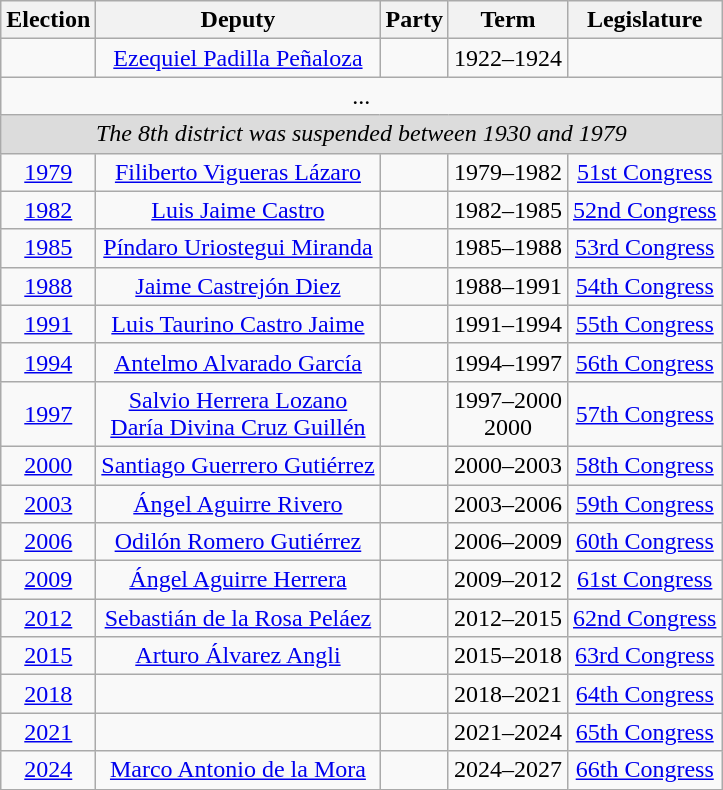<table class="wikitable sortable" style="text-align: center">
<tr>
<th>Election</th>
<th class="unsortable">Deputy</th>
<th class="unsortable">Party</th>
<th class="unsortable">Term</th>
<th class="unsortable">Legislature</th>
</tr>
<tr>
<td></td>
<td><a href='#'>Ezequiel Padilla Peñaloza</a></td>
<td></td>
<td>1922–1924</td>
<td></td>
</tr>
<tr>
<td colspan=5> ...</td>
</tr>
<tr align=center style="background:Gainsboro;">
<td colspan=5> <em>The 8th district was suspended between 1930 and 1979</em></td>
</tr>
<tr>
<td><a href='#'>1979</a></td>
<td><a href='#'>Filiberto Vigueras Lázaro</a></td>
<td></td>
<td>1979–1982</td>
<td><a href='#'>51st Congress</a></td>
</tr>
<tr>
<td><a href='#'>1982</a></td>
<td><a href='#'>Luis Jaime Castro</a></td>
<td></td>
<td>1982–1985</td>
<td><a href='#'>52nd Congress</a></td>
</tr>
<tr>
<td><a href='#'>1985</a></td>
<td><a href='#'>Píndaro Uriostegui Miranda</a></td>
<td></td>
<td>1985–1988</td>
<td><a href='#'>53rd Congress</a></td>
</tr>
<tr>
<td><a href='#'>1988</a></td>
<td><a href='#'>Jaime Castrejón Diez</a></td>
<td></td>
<td>1988–1991</td>
<td><a href='#'>54th Congress</a></td>
</tr>
<tr>
<td><a href='#'>1991</a></td>
<td><a href='#'>Luis Taurino Castro Jaime</a></td>
<td></td>
<td>1991–1994</td>
<td><a href='#'>55th Congress</a></td>
</tr>
<tr>
<td><a href='#'>1994</a></td>
<td><a href='#'>Antelmo Alvarado García</a></td>
<td></td>
<td>1994–1997</td>
<td><a href='#'>56th Congress</a></td>
</tr>
<tr>
<td><a href='#'>1997</a></td>
<td><a href='#'>Salvio Herrera Lozano</a><br><a href='#'>Daría Divina Cruz Guillén</a></td>
<td></td>
<td>1997–2000<br>2000</td>
<td><a href='#'>57th Congress</a></td>
</tr>
<tr>
<td><a href='#'>2000</a></td>
<td><a href='#'>Santiago Guerrero Gutiérrez</a></td>
<td></td>
<td>2000–2003</td>
<td><a href='#'>58th Congress</a></td>
</tr>
<tr>
<td><a href='#'>2003</a></td>
<td><a href='#'>Ángel Aguirre Rivero</a></td>
<td></td>
<td>2003–2006</td>
<td><a href='#'>59th Congress</a></td>
</tr>
<tr>
<td><a href='#'>2006</a></td>
<td><a href='#'>Odilón Romero Gutiérrez</a></td>
<td></td>
<td>2006–2009</td>
<td><a href='#'>60th Congress</a></td>
</tr>
<tr>
<td><a href='#'>2009</a></td>
<td><a href='#'>Ángel Aguirre Herrera</a></td>
<td> </td>
<td>2009–2012</td>
<td><a href='#'>61st Congress</a></td>
</tr>
<tr>
<td><a href='#'>2012</a></td>
<td><a href='#'>Sebastián de la Rosa Peláez</a></td>
<td></td>
<td>2012–2015</td>
<td><a href='#'>62nd Congress</a></td>
</tr>
<tr>
<td><a href='#'>2015</a></td>
<td><a href='#'>Arturo Álvarez Angli</a></td>
<td></td>
<td>2015–2018</td>
<td><a href='#'>63rd Congress</a></td>
</tr>
<tr>
<td><a href='#'>2018</a></td>
<td></td>
<td></td>
<td>2018–2021</td>
<td><a href='#'>64th Congress</a></td>
</tr>
<tr>
<td><a href='#'>2021</a></td>
<td></td>
<td></td>
<td>2021–2024</td>
<td><a href='#'>65th Congress</a></td>
</tr>
<tr>
<td><a href='#'>2024</a></td>
<td><a href='#'>Marco Antonio de la Mora</a></td>
<td></td>
<td>2024–2027</td>
<td><a href='#'>66th Congress</a></td>
</tr>
</table>
